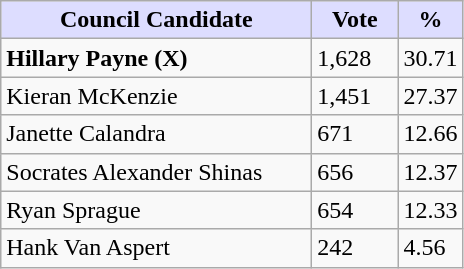<table class="wikitable sortable">
<tr>
<th style="background:#ddf; width:200px;">Council Candidate</th>
<th style="background:#ddf; width:50px;">Vote</th>
<th style="background:#ddf; width:30px;">%</th>
</tr>
<tr>
<td><strong>Hillary Payne (X)</strong></td>
<td>1,628</td>
<td>30.71</td>
</tr>
<tr>
<td>Kieran McKenzie</td>
<td>1,451</td>
<td>27.37</td>
</tr>
<tr>
<td>Janette Calandra</td>
<td>671</td>
<td>12.66</td>
</tr>
<tr>
<td>Socrates Alexander Shinas</td>
<td>656</td>
<td>12.37</td>
</tr>
<tr>
<td>Ryan Sprague</td>
<td>654</td>
<td>12.33</td>
</tr>
<tr>
<td>Hank Van Aspert</td>
<td>242</td>
<td>4.56</td>
</tr>
</table>
